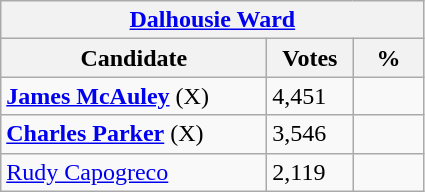<table class="wikitable">
<tr>
<th colspan="3"><a href='#'>Dalhousie Ward</a></th>
</tr>
<tr>
<th style="width: 170px">Candidate</th>
<th style="width: 50px">Votes</th>
<th style="width: 40px">%</th>
</tr>
<tr>
<td><strong><a href='#'>James McAuley</a></strong> (X)</td>
<td>4,451</td>
<td></td>
</tr>
<tr>
<td><strong><a href='#'>Charles Parker</a></strong> (X)</td>
<td>3,546</td>
<td></td>
</tr>
<tr>
<td><a href='#'>Rudy Capogreco</a></td>
<td>2,119</td>
<td></td>
</tr>
</table>
